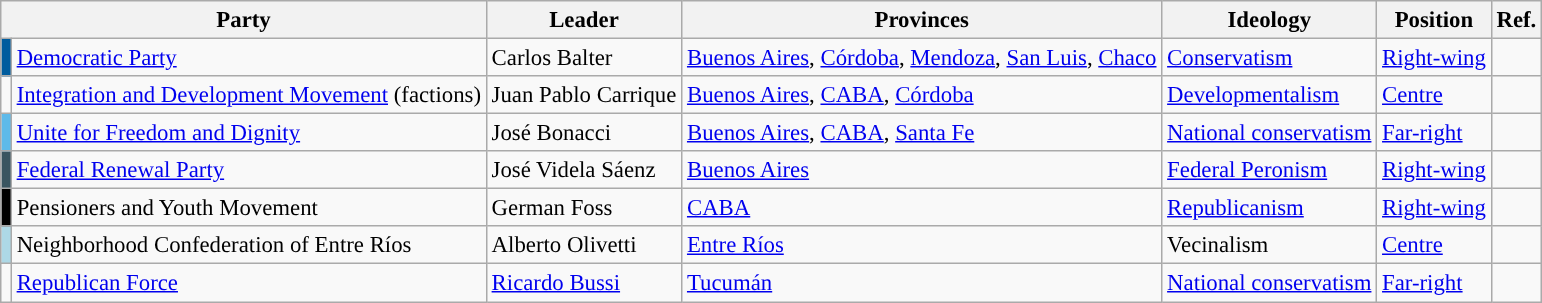<table class="wikitable sortable" style="font-size:95%">
<tr>
<th colspan="2">Party</th>
<th>Leader</th>
<th>Provinces</th>
<th>Ideology</th>
<th>Position</th>
<th>Ref.</th>
</tr>
<tr>
<td bgcolor="#005C9E"></td>
<td><a href='#'>Democratic Party</a></td>
<td>Carlos Balter</td>
<td><a href='#'>Buenos Aires</a>, <a href='#'>Córdoba</a>, <a href='#'>Mendoza</a>, <a href='#'>San Luis</a>, <a href='#'>Chaco</a></td>
<td><a href='#'>Conservatism</a></td>
<td><a href='#'>Right-wing</a></td>
<td></td>
</tr>
<tr>
<td></td>
<td><a href='#'>Integration and Development Movement</a> (factions)</td>
<td>Juan Pablo Carrique</td>
<td><a href='#'>Buenos Aires</a>, <a href='#'>CABA</a>, <a href='#'>Córdoba</a></td>
<td><a href='#'>Developmentalism</a></td>
<td><a href='#'>Centre</a></td>
<td></td>
</tr>
<tr>
<td bgcolor="5EBAEA"></td>
<td><a href='#'>Unite for Freedom and Dignity</a></td>
<td>José Bonacci</td>
<td><a href='#'>Buenos Aires</a>, <a href='#'>CABA</a>, <a href='#'>Santa Fe</a></td>
<td><a href='#'>National conservatism</a></td>
<td><a href='#'>Far-right</a></td>
<td></td>
</tr>
<tr>
<td bgcolor="3a5560"></td>
<td><a href='#'>Federal Renewal Party</a></td>
<td>José Videla Sáenz</td>
<td><a href='#'>Buenos Aires</a></td>
<td><a href='#'>Federal Peronism</a></td>
<td><a href='#'>Right-wing</a></td>
<td></td>
</tr>
<tr>
<td bgcolor="black"></td>
<td>Pensioners and Youth Movement</td>
<td>German Foss</td>
<td><a href='#'>CABA</a></td>
<td><a href='#'>Republicanism</a></td>
<td><a href='#'>Right-wing</a></td>
<td></td>
</tr>
<tr>
<td bgcolor="#ADD8E6"></td>
<td>Neighborhood Confederation of Entre Ríos</td>
<td>Alberto Olivetti</td>
<td><a href='#'>Entre Ríos</a></td>
<td>Vecinalism</td>
<td><a href='#'>Centre</a></td>
<td></td>
</tr>
<tr>
<td></td>
<td><a href='#'>Republican Force</a></td>
<td><a href='#'>Ricardo Bussi</a></td>
<td><a href='#'>Tucumán</a></td>
<td><a href='#'>National conservatism</a></td>
<td><a href='#'>Far-right</a></td>
<td></td>
</tr>
</table>
